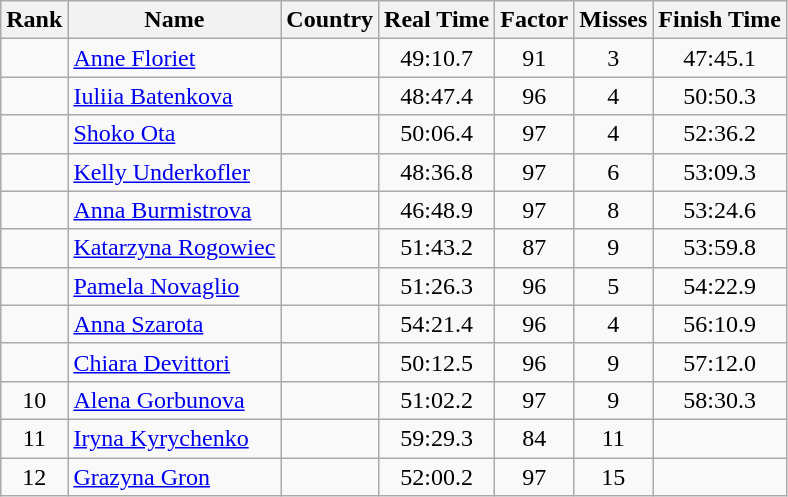<table class="wikitable sortable" style="text-align:center">
<tr>
<th>Rank</th>
<th>Name</th>
<th>Country</th>
<th>Real Time</th>
<th>Factor</th>
<th>Misses</th>
<th>Finish Time</th>
</tr>
<tr>
<td></td>
<td align=left><a href='#'>Anne Floriet</a></td>
<td align=left></td>
<td>49:10.7</td>
<td>91</td>
<td>3</td>
<td>47:45.1</td>
</tr>
<tr>
<td></td>
<td align=left><a href='#'>Iuliia Batenkova</a></td>
<td align=left></td>
<td>48:47.4</td>
<td>96</td>
<td>4</td>
<td>50:50.3</td>
</tr>
<tr>
<td></td>
<td align=left><a href='#'>Shoko Ota</a></td>
<td align=left></td>
<td>50:06.4</td>
<td>97</td>
<td>4</td>
<td>52:36.2</td>
</tr>
<tr>
<td></td>
<td align=left><a href='#'>Kelly Underkofler</a></td>
<td align=left></td>
<td>48:36.8</td>
<td>97</td>
<td>6</td>
<td>53:09.3</td>
</tr>
<tr>
<td></td>
<td align=left><a href='#'>Anna Burmistrova</a></td>
<td align=left></td>
<td>46:48.9</td>
<td>97</td>
<td>8</td>
<td>53:24.6</td>
</tr>
<tr>
<td></td>
<td align=left><a href='#'>Katarzyna Rogowiec</a></td>
<td align=left></td>
<td>51:43.2</td>
<td>87</td>
<td>9</td>
<td>53:59.8</td>
</tr>
<tr>
<td></td>
<td align=left><a href='#'>Pamela Novaglio</a></td>
<td align=left></td>
<td>51:26.3</td>
<td>96</td>
<td>5</td>
<td>54:22.9</td>
</tr>
<tr>
<td></td>
<td align=left><a href='#'>Anna Szarota</a></td>
<td align=left></td>
<td>54:21.4</td>
<td>96</td>
<td>4</td>
<td>56:10.9</td>
</tr>
<tr>
<td></td>
<td align=left><a href='#'>Chiara Devittori</a></td>
<td align=left></td>
<td>50:12.5</td>
<td>96</td>
<td>9</td>
<td>57:12.0</td>
</tr>
<tr>
<td>10</td>
<td align=left><a href='#'>Alena Gorbunova</a></td>
<td align=left></td>
<td>51:02.2</td>
<td>97</td>
<td>9</td>
<td>58:30.3</td>
</tr>
<tr>
<td>11</td>
<td align=left><a href='#'>Iryna Kyrychenko</a></td>
<td align=left></td>
<td>59:29.3</td>
<td>84</td>
<td>11</td>
<td></td>
</tr>
<tr>
<td>12</td>
<td align=left><a href='#'>Grazyna Gron</a></td>
<td align=left></td>
<td>52:00.2</td>
<td>97</td>
<td>15</td>
<td></td>
</tr>
</table>
